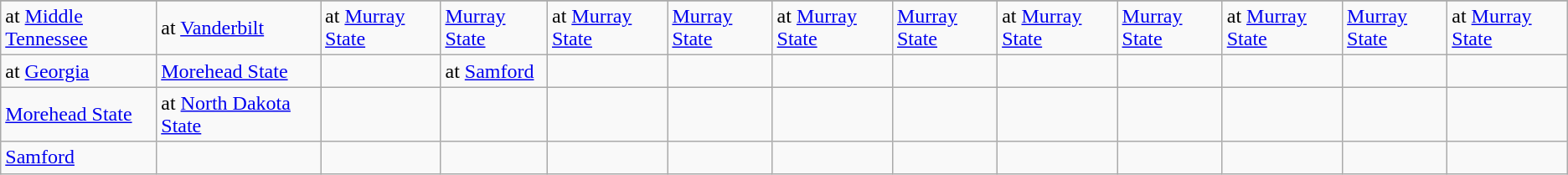<table class="wikitable">
<tr>
</tr>
<tr>
<td>at <a href='#'>Middle Tennessee</a></td>
<td>at <a href='#'>Vanderbilt</a></td>
<td>at <a href='#'>Murray State</a></td>
<td><a href='#'>Murray State</a></td>
<td>at <a href='#'>Murray State</a></td>
<td><a href='#'>Murray State</a></td>
<td>at <a href='#'>Murray State</a></td>
<td><a href='#'>Murray State</a></td>
<td>at <a href='#'>Murray State</a></td>
<td><a href='#'>Murray State</a></td>
<td>at <a href='#'>Murray State</a></td>
<td><a href='#'>Murray State</a></td>
<td>at <a href='#'>Murray State</a></td>
</tr>
<tr>
<td>at <a href='#'>Georgia</a></td>
<td><a href='#'>Morehead State</a></td>
<td></td>
<td>at <a href='#'>Samford</a></td>
<td></td>
<td></td>
<td></td>
<td></td>
<td></td>
<td></td>
<td></td>
<td></td>
<td></td>
</tr>
<tr>
<td><a href='#'>Morehead State</a></td>
<td>at <a href='#'>North Dakota State</a></td>
<td></td>
<td></td>
<td></td>
<td></td>
<td></td>
<td></td>
<td></td>
<td></td>
<td></td>
<td></td>
<td></td>
</tr>
<tr>
<td><a href='#'>Samford</a></td>
<td></td>
<td></td>
<td></td>
<td></td>
<td></td>
<td></td>
<td></td>
<td></td>
<td></td>
<td></td>
<td></td>
<td></td>
</tr>
</table>
